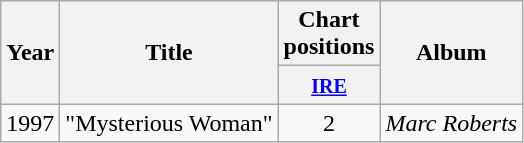<table class="wikitable">
<tr>
<th rowspan="2">Year</th>
<th rowspan="2">Title</th>
<th colspan="1">Chart positions</th>
<th rowspan="2">Album</th>
</tr>
<tr>
<th style="width:40px;"><small><a href='#'>IRE</a></small><br></th>
</tr>
<tr>
<td style="text-align:center;">1997</td>
<td align="left">"Mysterious Woman"</td>
<td style="text-align:center;">2</td>
<td style="text-align:center;" rowspan="1"><em>Marc Roberts</em></td>
</tr>
</table>
